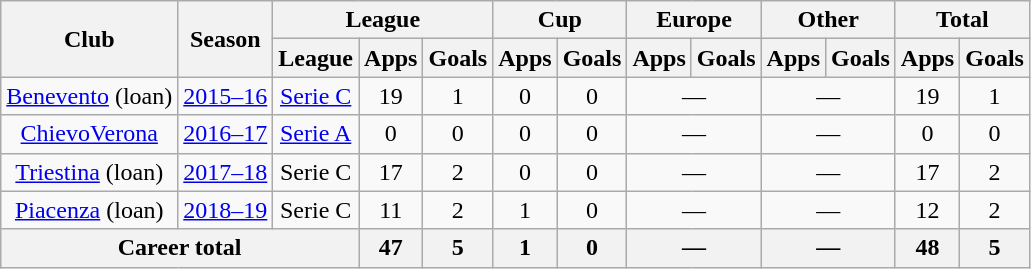<table class="wikitable" style="text-align: center;">
<tr>
<th rowspan="2">Club</th>
<th rowspan="2">Season</th>
<th colspan="3">League</th>
<th colspan="2">Cup</th>
<th colspan="2">Europe</th>
<th colspan="2">Other</th>
<th colspan="2">Total</th>
</tr>
<tr>
<th>League</th>
<th>Apps</th>
<th>Goals</th>
<th>Apps</th>
<th>Goals</th>
<th>Apps</th>
<th>Goals</th>
<th>Apps</th>
<th>Goals</th>
<th>Apps</th>
<th>Goals</th>
</tr>
<tr>
<td><a href='#'>Benevento</a> (loan)</td>
<td><a href='#'>2015–16</a></td>
<td><a href='#'>Serie C</a></td>
<td>19</td>
<td>1</td>
<td>0</td>
<td>0</td>
<td colspan="2">—</td>
<td colspan="2">—</td>
<td>19</td>
<td>1</td>
</tr>
<tr>
<td><a href='#'>ChievoVerona</a></td>
<td><a href='#'>2016–17</a></td>
<td><a href='#'>Serie A</a></td>
<td>0</td>
<td>0</td>
<td>0</td>
<td>0</td>
<td colspan="2">—</td>
<td colspan="2">—</td>
<td>0</td>
<td>0</td>
</tr>
<tr>
<td><a href='#'>Triestina</a> (loan)</td>
<td><a href='#'>2017–18</a></td>
<td>Serie C</td>
<td>17</td>
<td>2</td>
<td>0</td>
<td>0</td>
<td colspan="2">—</td>
<td colspan="2">—</td>
<td>17</td>
<td>2</td>
</tr>
<tr>
<td><a href='#'>Piacenza</a> (loan)</td>
<td><a href='#'>2018–19</a></td>
<td>Serie C</td>
<td>11</td>
<td>2</td>
<td>1</td>
<td>0</td>
<td colspan="2">—</td>
<td colspan="2">—</td>
<td>12</td>
<td>2</td>
</tr>
<tr>
<th colspan="3">Career total</th>
<th>47</th>
<th>5</th>
<th>1</th>
<th>0</th>
<th colspan="2">—</th>
<th colspan="2">—</th>
<th>48</th>
<th>5</th>
</tr>
</table>
